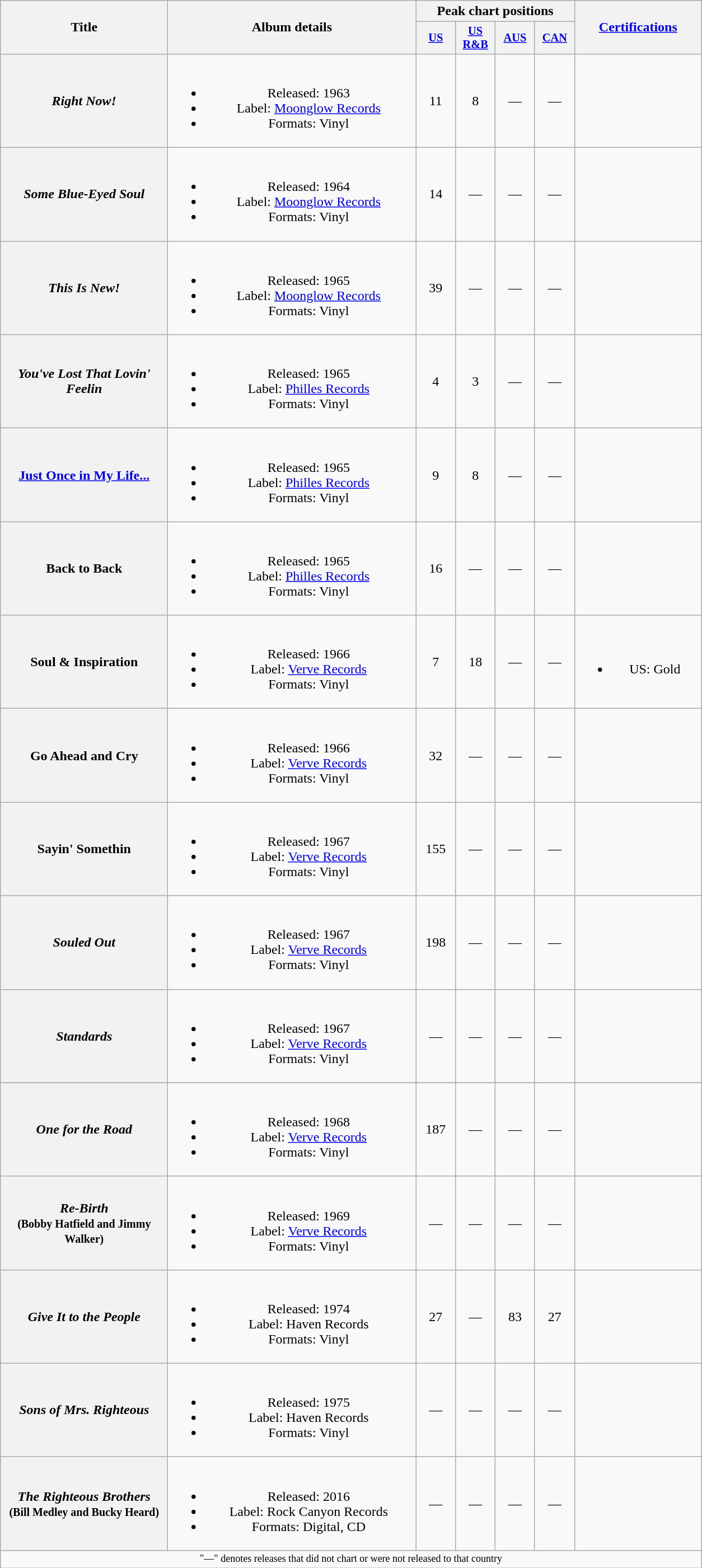<table class="wikitable plainrowheaders" style="text-align:center;">
<tr>
<th scope="col" rowspan="2" style="width:12em;">Title</th>
<th scope="col" rowspan="2" style="width:18em;">Album details</th>
<th scope="col" colspan="4">Peak chart positions</th>
<th scope="col" rowspan="2" style="width:9em;"><a href='#'>Certifications</a></th>
</tr>
<tr>
<th scope="col" style="width:3em;font-size:85%;"><a href='#'>US</a><br></th>
<th scope="col" style="width:3em;font-size:85%;"><a href='#'>US<br>R&B</a><br></th>
<th scope="col" style="width:3em;font-size:85%;"><a href='#'>AUS</a><br></th>
<th scope="col" style="width:3em;font-size:85%;"><a href='#'>CAN</a><br></th>
</tr>
<tr>
<th scope="row"><em>Right Now!</em></th>
<td><br><ul><li>Released: 1963</li><li>Label: <a href='#'>Moonglow Records</a></li><li>Formats: Vinyl</li></ul></td>
<td>11</td>
<td>8</td>
<td>—</td>
<td>—</td>
<td></td>
</tr>
<tr>
<th scope="row"><em>Some Blue-Eyed Soul</em></th>
<td><br><ul><li>Released: 1964</li><li>Label: <a href='#'>Moonglow Records</a></li><li>Formats: Vinyl</li></ul></td>
<td>14</td>
<td>—</td>
<td>—</td>
<td>—</td>
<td></td>
</tr>
<tr>
<th scope="row"><em>This Is New!</em></th>
<td><br><ul><li>Released: 1965</li><li>Label: <a href='#'>Moonglow Records</a></li><li>Formats: Vinyl</li></ul></td>
<td>39</td>
<td>—</td>
<td>—</td>
<td>—</td>
<td></td>
</tr>
<tr>
<th scope="row"><em>You've Lost That Lovin' Feelin<strong></th>
<td><br><ul><li>Released: 1965</li><li>Label: <a href='#'>Philles Records</a></li><li>Formats: Vinyl</li></ul></td>
<td>4</td>
<td>3</td>
<td>—</td>
<td>—</td>
<td></td>
</tr>
<tr>
<th scope="row"></em><a href='#'>Just Once in My Life...</a><em></th>
<td><br><ul><li>Released: 1965</li><li>Label: <a href='#'>Philles Records</a></li><li>Formats: Vinyl</li></ul></td>
<td>9</td>
<td>8</td>
<td>—</td>
<td>—</td>
<td></td>
</tr>
<tr>
<th scope="row"></em>Back to Back<em></th>
<td><br><ul><li>Released: 1965</li><li>Label: <a href='#'>Philles Records</a></li><li>Formats: Vinyl</li></ul></td>
<td>16</td>
<td>—</td>
<td>—</td>
<td>—</td>
<td></td>
</tr>
<tr>
<th scope="row"></em>Soul & Inspiration<em></th>
<td><br><ul><li>Released: 1966</li><li>Label: <a href='#'>Verve Records</a></li><li>Formats: Vinyl</li></ul></td>
<td>7</td>
<td>18</td>
<td>—</td>
<td>—</td>
<td><br><ul><li>US: Gold</li></ul></td>
</tr>
<tr>
<th scope="row"></em>Go Ahead and Cry<em></th>
<td><br><ul><li>Released: 1966</li><li>Label: <a href='#'>Verve Records</a></li><li>Formats: Vinyl</li></ul></td>
<td>32</td>
<td>—</td>
<td>—</td>
<td>—</td>
<td></td>
</tr>
<tr>
<th scope="row"></em>Sayin' Somethin</strong></th>
<td><br><ul><li>Released: 1967</li><li>Label: <a href='#'>Verve Records</a></li><li>Formats: Vinyl</li></ul></td>
<td>155</td>
<td>—</td>
<td>—</td>
<td>—</td>
<td></td>
</tr>
<tr>
<th scope="row"><em>Souled Out</em></th>
<td><br><ul><li>Released: 1967</li><li>Label: <a href='#'>Verve Records</a></li><li>Formats: Vinyl</li></ul></td>
<td>198</td>
<td>—</td>
<td>—</td>
<td>—</td>
<td></td>
</tr>
<tr>
<th scope="row"><em>Standards</em></th>
<td><br><ul><li>Released: 1967</li><li>Label: <a href='#'>Verve Records</a></li><li>Formats: Vinyl</li></ul></td>
<td>—</td>
<td>—</td>
<td>—</td>
<td>—</td>
<td></td>
</tr>
<tr>
</tr>
<tr>
<th scope="row"><em>One for the Road</em></th>
<td><br><ul><li>Released: 1968</li><li>Label: <a href='#'>Verve Records</a></li><li>Formats: Vinyl</li></ul></td>
<td>187</td>
<td>—</td>
<td>—</td>
<td>—</td>
<td></td>
</tr>
<tr>
<th scope="row"><em>Re-Birth</em><br><small>(Bobby Hatfield and Jimmy Walker)</small></th>
<td><br><ul><li>Released: 1969</li><li>Label: <a href='#'>Verve Records</a></li><li>Formats: Vinyl</li></ul></td>
<td>—</td>
<td>—</td>
<td>—</td>
<td>—</td>
<td></td>
</tr>
<tr>
<th scope="row"><em>Give It to the People</em></th>
<td><br><ul><li>Released: 1974</li><li>Label: Haven Records</li><li>Formats: Vinyl</li></ul></td>
<td>27</td>
<td>—</td>
<td>83</td>
<td>27</td>
<td></td>
</tr>
<tr>
<th scope="row"><em>Sons of Mrs. Righteous</em></th>
<td><br><ul><li>Released: 1975</li><li>Label: Haven Records</li><li>Formats: Vinyl</li></ul></td>
<td>—</td>
<td>—</td>
<td>—</td>
<td>—</td>
<td></td>
</tr>
<tr>
<th scope="row"><em>The Righteous Brothers</em><br><small>(Bill Medley and Bucky Heard)</small></th>
<td><br><ul><li>Released: 2016</li><li>Label: Rock Canyon Records</li><li>Formats: Digital, CD</li></ul></td>
<td>—</td>
<td>—</td>
<td>—</td>
<td>—</td>
<td></td>
</tr>
<tr>
<td colspan="8" style="font-size:9pt">"—" denotes releases that did not chart or were not released to that country</td>
</tr>
</table>
